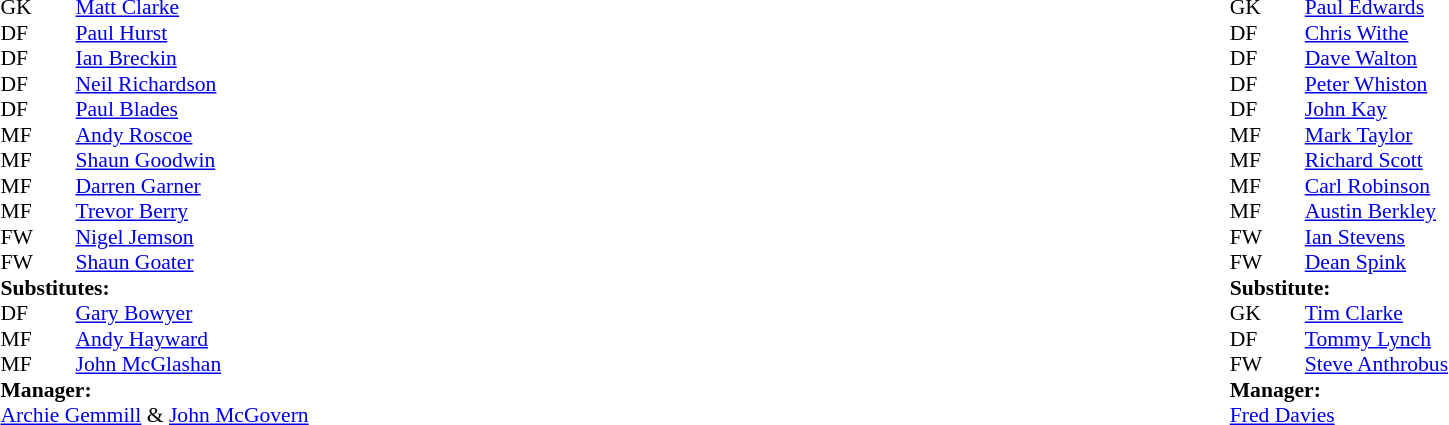<table width="100%">
<tr>
<td valign="top" width="50%"><br><table style="font-size: 90%" cellspacing="0" cellpadding="0">
<tr>
<td colspan="4"></td>
</tr>
<tr>
<th width="25"></th>
<th width="25"></th>
<th width="200"></th>
<th></th>
</tr>
<tr>
<td>GK</td>
<td></td>
<td><a href='#'>Matt Clarke</a></td>
</tr>
<tr>
<td>DF</td>
<td></td>
<td><a href='#'>Paul Hurst</a></td>
</tr>
<tr>
<td>DF</td>
<td></td>
<td><a href='#'>Ian Breckin</a></td>
<td></td>
</tr>
<tr>
<td>DF</td>
<td></td>
<td><a href='#'>Neil Richardson</a></td>
</tr>
<tr>
<td>DF</td>
<td></td>
<td><a href='#'>Paul Blades</a></td>
</tr>
<tr>
<td>MF</td>
<td></td>
<td><a href='#'>Andy Roscoe</a></td>
</tr>
<tr>
<td>MF</td>
<td></td>
<td><a href='#'>Shaun Goodwin</a></td>
</tr>
<tr>
<td>MF</td>
<td></td>
<td><a href='#'>Darren Garner</a></td>
</tr>
<tr>
<td>MF</td>
<td></td>
<td><a href='#'>Trevor Berry</a></td>
</tr>
<tr>
<td>FW</td>
<td></td>
<td><a href='#'>Nigel Jemson</a></td>
</tr>
<tr>
<td>FW</td>
<td></td>
<td><a href='#'>Shaun Goater</a></td>
</tr>
<tr>
<td colspan=3><strong>Substitutes:</strong></td>
</tr>
<tr>
<td>DF</td>
<td></td>
<td><a href='#'>Gary Bowyer</a></td>
</tr>
<tr>
<td>MF</td>
<td></td>
<td><a href='#'>Andy Hayward</a></td>
</tr>
<tr>
<td>MF</td>
<td></td>
<td><a href='#'>John McGlashan</a></td>
</tr>
<tr>
<td colspan=4><strong>Manager:</strong></td>
</tr>
<tr>
<td colspan="4"><a href='#'>Archie Gemmill</a> & <a href='#'>John McGovern</a></td>
</tr>
</table>
</td>
<td valign="top" width="50%"><br><table style="font-size: 90%" cellspacing="0" cellpadding="0" align="center">
<tr>
<td colspan="4"></td>
</tr>
<tr>
<th width="25"></th>
<th width="25"></th>
<th width="200"></th>
<th></th>
</tr>
<tr>
</tr>
<tr>
<td>GK</td>
<td></td>
<td><a href='#'>Paul Edwards</a></td>
</tr>
<tr>
<td>DF</td>
<td></td>
<td><a href='#'>Chris Withe</a></td>
<td></td>
</tr>
<tr>
<td>DF</td>
<td></td>
<td><a href='#'>Dave Walton</a></td>
</tr>
<tr>
<td>DF</td>
<td></td>
<td><a href='#'>Peter Whiston</a></td>
</tr>
<tr>
<td>DF</td>
<td></td>
<td><a href='#'>John Kay</a></td>
</tr>
<tr>
<td>MF</td>
<td></td>
<td><a href='#'>Mark Taylor</a></td>
</tr>
<tr>
<td>MF</td>
<td></td>
<td><a href='#'>Richard Scott</a></td>
<td></td>
</tr>
<tr>
<td>MF</td>
<td></td>
<td><a href='#'>Carl Robinson</a></td>
<td></td>
</tr>
<tr>
<td>MF</td>
<td></td>
<td><a href='#'>Austin Berkley</a></td>
</tr>
<tr>
<td>FW</td>
<td></td>
<td><a href='#'>Ian Stevens</a></td>
</tr>
<tr>
<td>FW</td>
<td></td>
<td><a href='#'>Dean Spink</a></td>
<td></td>
</tr>
<tr>
<td colspan=4><strong>Substitute:</strong></td>
</tr>
<tr>
<td>GK</td>
<td></td>
<td><a href='#'>Tim Clarke</a></td>
</tr>
<tr>
<td>DF</td>
<td></td>
<td><a href='#'>Tommy Lynch</a></td>
<td></td>
</tr>
<tr>
<td>FW</td>
<td></td>
<td><a href='#'>Steve Anthrobus</a></td>
<td></td>
</tr>
<tr>
<td colspan=4><strong>Manager:</strong></td>
</tr>
<tr>
<td colspan="4"><a href='#'>Fred Davies</a></td>
</tr>
</table>
</td>
</tr>
</table>
